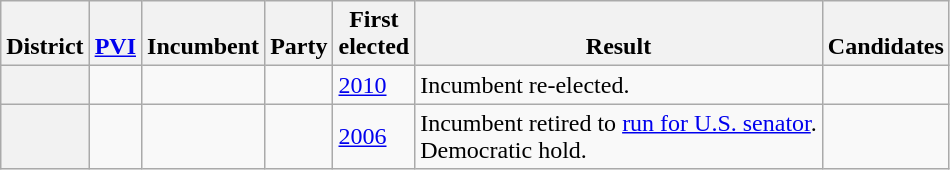<table class="wikitable sortable">
<tr valign=bottom>
<th>District</th>
<th><a href='#'>PVI</a></th>
<th>Incumbent</th>
<th>Party</th>
<th>First<br>elected</th>
<th>Result</th>
<th>Candidates</th>
</tr>
<tr>
<th></th>
<td></td>
<td></td>
<td></td>
<td><a href='#'>2010</a></td>
<td>Incumbent re-elected.</td>
<td nowrap></td>
</tr>
<tr>
<th></th>
<td></td>
<td></td>
<td></td>
<td><a href='#'>2006</a></td>
<td>Incumbent retired to <a href='#'>run for U.S. senator</a>.<br>Democratic hold.</td>
<td nowrap></td>
</tr>
</table>
